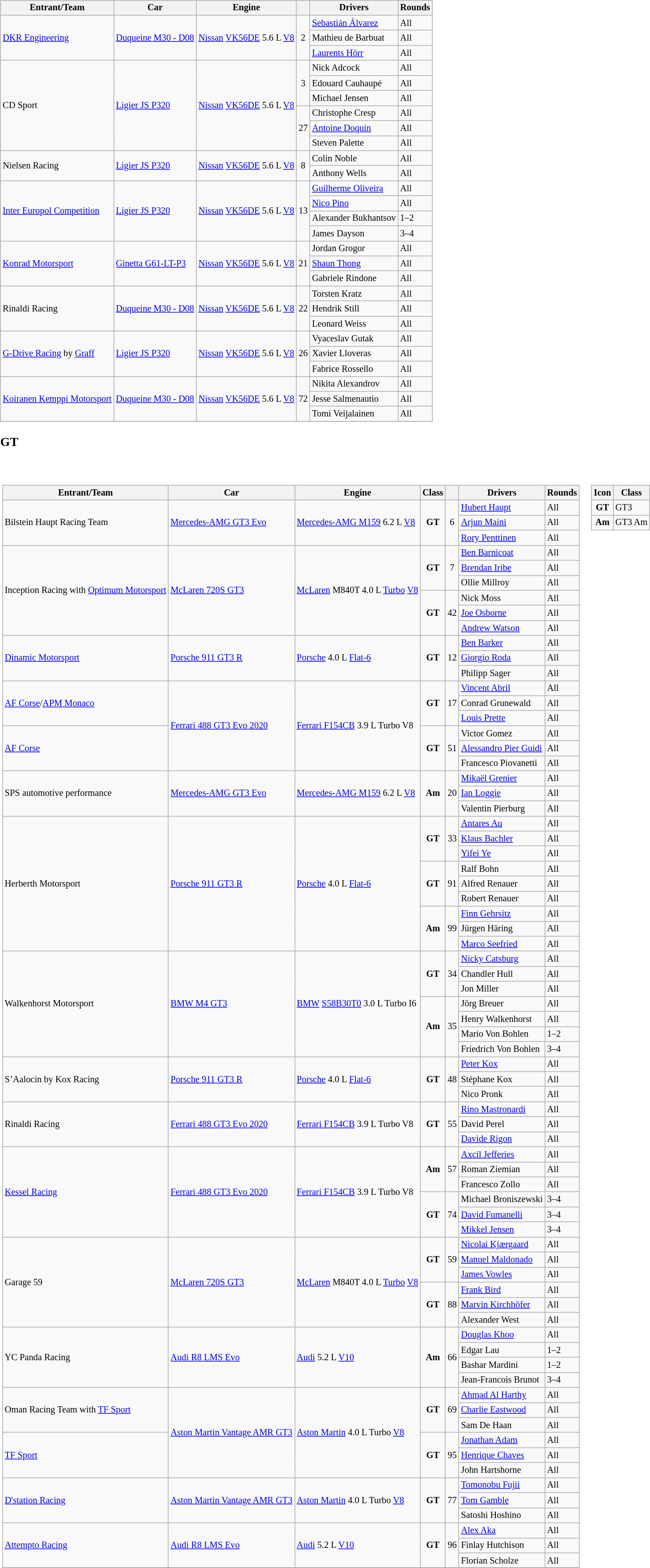<table>
<tr>
<td><br><table class="wikitable" style="font-size: 85%">
<tr>
<th>Entrant/Team</th>
<th>Car</th>
<th>Engine</th>
<th></th>
<th>Drivers</th>
<th>Rounds</th>
</tr>
<tr>
<td rowspan=3> <a href='#'>DKR Engineering</a></td>
<td rowspan=3><a href='#'>Duqueine M30 - D08</a></td>
<td rowspan=3><a href='#'>Nissan</a> <a href='#'>VK56DE</a> 5.6 L <a href='#'>V8</a></td>
<td rowspan=3 align=center>2</td>
<td> <a href='#'>Sebastián Álvarez</a></td>
<td>All</td>
</tr>
<tr>
<td> Mathieu de Barbuat</td>
<td>All</td>
</tr>
<tr>
<td> <a href='#'>Laurents Hörr</a></td>
<td>All</td>
</tr>
<tr>
<td rowspan=6> CD Sport</td>
<td rowspan=6><a href='#'>Ligier JS P320</a></td>
<td rowspan=6><a href='#'>Nissan</a> <a href='#'>VK56DE</a> 5.6 L <a href='#'>V8</a></td>
<td rowspan=3 align=center>3</td>
<td> Nick Adcock</td>
<td>All</td>
</tr>
<tr>
<td> Edouard Cauhaupé</td>
<td>All</td>
</tr>
<tr>
<td> Michael Jensen</td>
<td>All</td>
</tr>
<tr>
<td rowspan=3 align=center>27</td>
<td> Christophe Cresp</td>
<td>All</td>
</tr>
<tr>
<td> <a href='#'>Antoine Doquin</a></td>
<td>All</td>
</tr>
<tr>
<td> Steven Palette</td>
<td>All</td>
</tr>
<tr>
<td rowspan=2> Nielsen Racing</td>
<td rowspan=2><a href='#'>Ligier JS P320</a></td>
<td rowspan=2><a href='#'>Nissan</a> <a href='#'>VK56DE</a> 5.6 L <a href='#'>V8</a></td>
<td rowspan=2 align=center>8</td>
<td> Colin Noble</td>
<td>All</td>
</tr>
<tr>
<td> Anthony Wells</td>
<td>All</td>
</tr>
<tr>
<td rowspan=4> <a href='#'>Inter Europol Competition</a></td>
<td rowspan=4><a href='#'>Ligier JS P320</a></td>
<td rowspan=4><a href='#'>Nissan</a> <a href='#'>VK56DE</a> 5.6 L <a href='#'>V8</a></td>
<td rowspan=4 align=center>13</td>
<td> <a href='#'>Guilherme Oliveira</a></td>
<td>All</td>
</tr>
<tr>
<td> <a href='#'>Nico Pino</a></td>
<td>All</td>
</tr>
<tr>
<td> Alexander Bukhantsov</td>
<td>1–2</td>
</tr>
<tr>
<td> James Dayson</td>
<td>3–4</td>
</tr>
<tr>
<td rowspan=3> <a href='#'>Konrad Motorsport</a></td>
<td rowspan=3><a href='#'>Ginetta G61-LT-P3</a></td>
<td rowspan=3><a href='#'>Nissan</a> <a href='#'>VK56DE</a> 5.6 L <a href='#'>V8</a></td>
<td rowspan=3 align=center>21</td>
<td> Jordan Grogor</td>
<td>All</td>
</tr>
<tr>
<td> <a href='#'>Shaun Thong</a></td>
<td>All</td>
</tr>
<tr>
<td> Gabriele Rindone</td>
<td>All</td>
</tr>
<tr>
<td rowspan=3> Rinaldi Racing</td>
<td rowspan=3><a href='#'>Duqueine M30 - D08</a></td>
<td rowspan=3><a href='#'>Nissan</a> <a href='#'>VK56DE</a> 5.6 L <a href='#'>V8</a></td>
<td rowspan=3 align=center>22</td>
<td> Torsten Kratz</td>
<td>All</td>
</tr>
<tr>
<td> Hendrik Still</td>
<td>All</td>
</tr>
<tr>
<td> Leonard Weiss</td>
<td>All</td>
</tr>
<tr>
<td rowspan=3> <a href='#'>G-Drive Racing</a> by <a href='#'>Graff</a></td>
<td rowspan=3><a href='#'>Ligier JS P320</a></td>
<td rowspan=3><a href='#'>Nissan</a> <a href='#'>VK56DE</a> 5.6 L <a href='#'>V8</a></td>
<td rowspan=3 align=center>26</td>
<td> Vyaceslav Gutak</td>
<td>All</td>
</tr>
<tr>
<td> Xavier Lloveras</td>
<td>All</td>
</tr>
<tr>
<td> Fabrice Rossello</td>
<td>All</td>
</tr>
<tr>
<td rowspan=3> <a href='#'>Koiranen Kemppi Motorsport</a></td>
<td rowspan=3><a href='#'>Duqueine M30 - D08</a></td>
<td rowspan=3><a href='#'>Nissan</a> <a href='#'>VK56DE</a> 5.6 L <a href='#'>V8</a></td>
<td rowspan=3 align=center>72</td>
<td> Nikita Alexandrov</td>
<td>All</td>
</tr>
<tr>
<td> Jesse Salmenautio</td>
<td>All</td>
</tr>
<tr>
<td> Tomi Veijalainen</td>
<td>All</td>
</tr>
<tr>
</tr>
</table>
<h3>GT</h3><table>
<tr>
<td><br><table class="wikitable" style="font-size: 85%">
<tr>
<th>Entrant/Team</th>
<th>Car</th>
<th>Engine</th>
<th>Class</th>
<th></th>
<th>Drivers</th>
<th>Rounds</th>
</tr>
<tr>
<td rowspan=3> Bilstein Haupt Racing Team</td>
<td rowspan=3><a href='#'>Mercedes-AMG GT3 Evo</a></td>
<td rowspan=3><a href='#'>Mercedes-AMG M159</a> 6.2 L <a href='#'>V8</a></td>
<td rowspan=3 align=center><strong><span>GT</span></strong></td>
<td rowspan=3 align=center>6</td>
<td> <a href='#'>Hubert Haupt</a></td>
<td>All</td>
</tr>
<tr>
<td> <a href='#'>Arjun Maini</a></td>
<td>All</td>
</tr>
<tr>
<td> <a href='#'>Rory Penttinen</a></td>
<td>All</td>
</tr>
<tr>
<td rowspan=6> Inception Racing with <a href='#'>Optimum Motorsport</a></td>
<td rowspan=6><a href='#'>McLaren 720S GT3</a></td>
<td rowspan=6><a href='#'>McLaren</a> M840T 4.0 L <a href='#'>Turbo</a> <a href='#'>V8</a></td>
<td rowspan=3 align=center><strong><span>GT</span></strong></td>
<td rowspan=3 align=center>7</td>
<td> <a href='#'>Ben Barnicoat</a></td>
<td>All</td>
</tr>
<tr>
<td> <a href='#'>Brendan Iribe</a></td>
<td>All</td>
</tr>
<tr>
<td> Ollie Millroy</td>
<td>All</td>
</tr>
<tr>
<td rowspan=3 align=center><strong><span>GT</span></strong></td>
<td rowspan=3 align=center>42</td>
<td> Nick Moss</td>
<td>All</td>
</tr>
<tr>
<td> <a href='#'>Joe Osborne</a></td>
<td>All</td>
</tr>
<tr>
<td> <a href='#'>Andrew Watson</a></td>
<td>All</td>
</tr>
<tr>
<td rowspan=3> <a href='#'>Dinamic Motorsport</a></td>
<td rowspan=3><a href='#'>Porsche 911 GT3 R</a></td>
<td rowspan=3><a href='#'>Porsche</a> 4.0 L <a href='#'>Flat-6</a></td>
<td rowspan=3 align=center><strong><span>GT</span></strong></td>
<td rowspan=3 align=center>12</td>
<td> <a href='#'>Ben Barker</a></td>
<td>All</td>
</tr>
<tr>
<td> <a href='#'>Giorgio Roda</a></td>
<td>All</td>
</tr>
<tr>
<td> Philipp Sager</td>
<td>All</td>
</tr>
<tr>
<td rowspan=3> <a href='#'>AF Corse</a>/<a href='#'>APM Monaco</a></td>
<td rowspan=6><a href='#'>Ferrari 488 GT3 Evo 2020</a></td>
<td rowspan=6><a href='#'>Ferrari F154CB</a> 3.9 L Turbo V8</td>
<td rowspan=3 align=center><strong><span>GT</span></strong></td>
<td rowspan=3 align=center>17</td>
<td> <a href='#'>Vincent Abril</a></td>
<td>All</td>
</tr>
<tr>
<td> Conrad Grunewald</td>
<td>All</td>
</tr>
<tr>
<td> <a href='#'>Louis Prette</a></td>
<td>All</td>
</tr>
<tr>
<td rowspan=3> <a href='#'>AF Corse</a></td>
<td rowspan=3 align=center><strong><span>GT</span></strong></td>
<td rowspan=3 align=center>51</td>
<td> Victor Gomez</td>
<td>All</td>
</tr>
<tr>
<td> <a href='#'>Alessandro Pier Guidi</a></td>
<td>All</td>
</tr>
<tr>
<td> Francesco Piovanetti</td>
<td>All</td>
</tr>
<tr>
<td rowspan=3> SPS automotive performance</td>
<td rowspan=3><a href='#'>Mercedes-AMG GT3 Evo</a></td>
<td rowspan=3><a href='#'>Mercedes-AMG M159</a> 6.2 L <a href='#'>V8</a></td>
<td rowspan=3 align=center><strong><span>Am</span></strong></td>
<td rowspan=3 align=center>20</td>
<td> <a href='#'>Mikaël Grenier</a></td>
<td>All</td>
</tr>
<tr>
<td> <a href='#'>Ian Loggie</a></td>
<td>All</td>
</tr>
<tr>
<td> Valentin Pierburg</td>
<td>All</td>
</tr>
<tr>
<td rowspan=9> Herberth Motorsport</td>
<td rowspan=9><a href='#'>Porsche 911 GT3 R</a></td>
<td rowspan=9><a href='#'>Porsche</a> 4.0 L <a href='#'>Flat-6</a></td>
<td rowspan=3 align=center><strong><span>GT</span></strong></td>
<td rowspan=3 align=center>33</td>
<td> <a href='#'>Antares Au</a></td>
<td>All</td>
</tr>
<tr>
<td> <a href='#'>Klaus Bachler</a></td>
<td>All</td>
</tr>
<tr>
<td> <a href='#'>Yifei Ye</a></td>
<td>All</td>
</tr>
<tr>
<td rowspan=3 align=center><strong><span>GT</span></strong></td>
<td rowspan=3 align=center>91</td>
<td> Ralf Bohn</td>
<td>All</td>
</tr>
<tr>
<td> Alfred Renauer</td>
<td>All</td>
</tr>
<tr>
<td> Robert Renauer</td>
<td>All</td>
</tr>
<tr>
<td rowspan=3 align=center><strong><span>Am</span></strong></td>
<td rowspan=3 align=center>99</td>
<td> <a href='#'>Finn Gehrsitz</a></td>
<td>All</td>
</tr>
<tr>
<td> Jürgen Häring</td>
<td>All</td>
</tr>
<tr>
<td> <a href='#'>Marco Seefried</a></td>
<td>All</td>
</tr>
<tr>
<td rowspan=7> Walkenhorst Motorsport</td>
<td rowspan=7><a href='#'>BMW M4 GT3</a></td>
<td rowspan=7><a href='#'>BMW</a> <a href='#'>S58B30T0</a> 3.0 L Turbo I6</td>
<td rowspan=3 align=center><strong><span>GT</span></strong></td>
<td rowspan=3 align=center>34</td>
<td> <a href='#'>Nicky Catsburg</a></td>
<td>All</td>
</tr>
<tr>
<td> Chandler Hull</td>
<td>All</td>
</tr>
<tr>
<td> Jon Miller</td>
<td>All</td>
</tr>
<tr>
<td rowspan=4 align=center><strong><span>Am</span></strong></td>
<td rowspan=4 align=center>35</td>
<td> Jörg Breuer</td>
<td>All</td>
</tr>
<tr>
<td> Henry Walkenhorst</td>
<td>All</td>
</tr>
<tr>
<td> Mario Von Bohlen</td>
<td>1–2</td>
</tr>
<tr>
<td> Friedrich Von Bohlen</td>
<td>3–4</td>
</tr>
<tr>
<td rowspan=3> S’Aalocin by Kox Racing</td>
<td rowspan=3><a href='#'>Porsche 911 GT3 R</a></td>
<td rowspan=3><a href='#'>Porsche</a> 4.0 L <a href='#'>Flat-6</a></td>
<td rowspan=3 align=center><strong><span>GT</span></strong></td>
<td rowspan=3 align=center>48</td>
<td> <a href='#'>Peter Kox</a></td>
<td>All</td>
</tr>
<tr>
<td> Stéphane Kox</td>
<td>All</td>
</tr>
<tr>
<td> Nico Pronk</td>
<td>All</td>
</tr>
<tr>
<td rowspan=3> Rinaldi Racing</td>
<td rowspan=3><a href='#'>Ferrari 488 GT3 Evo 2020</a></td>
<td rowspan=3><a href='#'>Ferrari F154CB</a> 3.9 L Turbo V8</td>
<td rowspan=3 align=center><strong><span>GT</span></strong></td>
<td rowspan=3 align=center>55</td>
<td> <a href='#'>Rino Mastronardi</a></td>
<td>All</td>
</tr>
<tr>
<td> David Perel</td>
<td>All</td>
</tr>
<tr>
<td> <a href='#'>Davide Rigon</a></td>
<td>All</td>
</tr>
<tr>
<td rowspan=6> <a href='#'>Kessel Racing</a></td>
<td rowspan=6><a href='#'>Ferrari 488 GT3 Evo 2020</a></td>
<td rowspan=6><a href='#'>Ferrari F154CB</a> 3.9 L Turbo V8</td>
<td rowspan=3 align=center><strong><span>Am</span></strong></td>
<td rowspan=3 align=center>57</td>
<td> <a href='#'>Axcil Jefferies</a></td>
<td>All</td>
</tr>
<tr>
<td> Roman Ziemian</td>
<td>All</td>
</tr>
<tr>
<td> Francesco Zollo</td>
<td>All</td>
</tr>
<tr>
<td rowspan=3 align=center><strong><span>GT</span></strong></td>
<td rowspan=3 align=center>74</td>
<td> Michael Broniszewski</td>
<td>3–4</td>
</tr>
<tr>
<td> <a href='#'>David Fumanelli</a></td>
<td>3–4</td>
</tr>
<tr>
<td> <a href='#'>Mikkel Jensen</a></td>
<td>3–4</td>
</tr>
<tr>
<td rowspan=6> Garage 59</td>
<td rowspan=6><a href='#'>McLaren 720S GT3</a></td>
<td rowspan=6><a href='#'>McLaren</a> M840T 4.0 L <a href='#'>Turbo</a> <a href='#'>V8</a></td>
<td rowspan=3 align=center><strong><span>GT</span></strong></td>
<td rowspan=3 align=center>59</td>
<td> <a href='#'>Nicolai Kjærgaard</a></td>
<td>All</td>
</tr>
<tr>
<td> <a href='#'>Manuel Maldonado</a></td>
<td>All</td>
</tr>
<tr>
<td> <a href='#'>James Vowles</a></td>
<td>All</td>
</tr>
<tr>
<td rowspan=3 align=center><strong><span>GT</span></strong></td>
<td rowspan=3 align=center>88</td>
<td> <a href='#'>Frank Bird</a></td>
<td>All</td>
</tr>
<tr>
<td> <a href='#'>Marvin Kirchhöfer</a></td>
<td>All</td>
</tr>
<tr>
<td> Alexander West</td>
<td>All</td>
</tr>
<tr>
<td rowspan=4> YC Panda Racing</td>
<td rowspan=4><a href='#'>Audi R8 LMS Evo</a></td>
<td rowspan=4><a href='#'>Audi</a> 5.2 L <a href='#'>V10</a></td>
<td rowspan=4 align=center><strong><span>Am</span></strong></td>
<td rowspan=4 align=center>66</td>
<td> <a href='#'>Douglas Khoo</a></td>
<td>All</td>
</tr>
<tr>
<td> Edgar Lau</td>
<td>1–2</td>
</tr>
<tr>
<td> Bashar Mardini</td>
<td>1–2</td>
</tr>
<tr>
<td> Jean-Francois Brunot</td>
<td>3–4</td>
</tr>
<tr>
<td rowspan=3> Oman Racing Team with <a href='#'>TF Sport</a></td>
<td rowspan=6><a href='#'>Aston Martin Vantage AMR GT3</a></td>
<td rowspan=6><a href='#'>Aston Martin</a> 4.0 L Turbo <a href='#'>V8</a></td>
<td rowspan=3 align=center><strong><span>GT</span></strong></td>
<td rowspan=3 align=center>69</td>
<td> <a href='#'>Ahmad Al Harthy</a></td>
<td>All</td>
</tr>
<tr>
<td> <a href='#'>Charlie Eastwood</a></td>
<td>All</td>
</tr>
<tr>
<td> Sam De Haan</td>
<td>All</td>
</tr>
<tr>
<td rowspan=3> <a href='#'>TF Sport</a></td>
<td rowspan=3 align=center><strong><span>GT</span></strong></td>
<td rowspan=3 align=center>95</td>
<td> <a href='#'>Jonathan Adam</a></td>
<td>All</td>
</tr>
<tr>
<td> <a href='#'>Henrique Chaves</a></td>
<td>All</td>
</tr>
<tr>
<td> John Hartshorne</td>
<td>All</td>
</tr>
<tr>
<td rowspan=3> <a href='#'>D'station Racing</a></td>
<td rowspan=3><a href='#'>Aston Martin Vantage AMR GT3</a></td>
<td rowspan=3><a href='#'>Aston Martin</a> 4.0 L Turbo <a href='#'>V8</a></td>
<td rowspan=3 align=center><strong><span>GT</span></strong></td>
<td rowspan=3 align=center>77</td>
<td> <a href='#'>Tomonobu Fujii</a></td>
<td>All</td>
</tr>
<tr>
<td> <a href='#'>Tom Gamble</a></td>
<td>All</td>
</tr>
<tr>
<td> Satoshi Hoshino</td>
<td>All</td>
</tr>
<tr>
<td rowspan=3> <a href='#'>Attempto Racing</a></td>
<td rowspan=3><a href='#'>Audi R8 LMS Evo</a></td>
<td rowspan=3><a href='#'>Audi</a> 5.2 L <a href='#'>V10</a></td>
<td rowspan=3 align=center><strong><span>GT</span></strong></td>
<td rowspan=3 align=center>96</td>
<td> <a href='#'>Alex Aka</a></td>
<td>All</td>
</tr>
<tr>
<td> Finlay Hutchison</td>
<td>All</td>
</tr>
<tr>
<td> Florian Scholze</td>
<td>All</td>
</tr>
<tr>
</tr>
</table>
</td>
<td valign="top"><br><table class="wikitable" style="font-size: 85%;">
<tr>
<th>Icon</th>
<th>Class</th>
</tr>
<tr>
<td align=center><strong><span>GT</span></strong></td>
<td>GT3</td>
</tr>
<tr>
<td align=center><strong><span>Am</span></strong></td>
<td>GT3 Am</td>
</tr>
</table>
</td>
</tr>
</table>
</td>
</tr>
</table>
